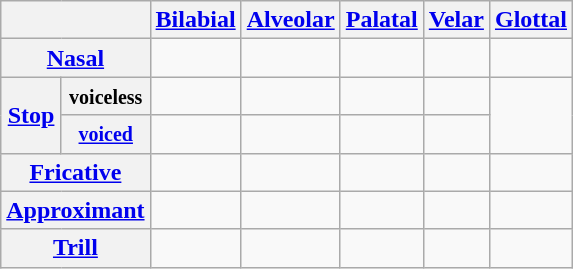<table class="wikitable" style="text-align:center">
<tr>
<th colspan="2"></th>
<th><a href='#'>Bilabial</a></th>
<th><a href='#'>Alveolar</a></th>
<th><a href='#'>Palatal</a></th>
<th><a href='#'>Velar</a></th>
<th><a href='#'>Glottal</a></th>
</tr>
<tr>
<th colspan="2"><a href='#'>Nasal</a></th>
<td></td>
<td></td>
<td></td>
<td></td>
<td></td>
</tr>
<tr>
<th rowspan="2"><a href='#'>Stop</a></th>
<th><small>voiceless</small></th>
<td></td>
<td></td>
<td></td>
<td></td>
<td rowspan=2></td>
</tr>
<tr>
<th><a href='#'><small>voiced</small></a></th>
<td></td>
<td></td>
<td></td>
<td></td>
</tr>
<tr>
<th colspan="2"><a href='#'>Fricative</a></th>
<td></td>
<td></td>
<td></td>
<td></td>
<td></td>
</tr>
<tr>
<th colspan="2"><a href='#'>Approximant</a></th>
<td></td>
<td></td>
<td></td>
<td></td>
<td></td>
</tr>
<tr>
<th colspan="2"><a href='#'>Trill</a></th>
<td></td>
<td></td>
<td></td>
<td></td>
<td></td>
</tr>
</table>
